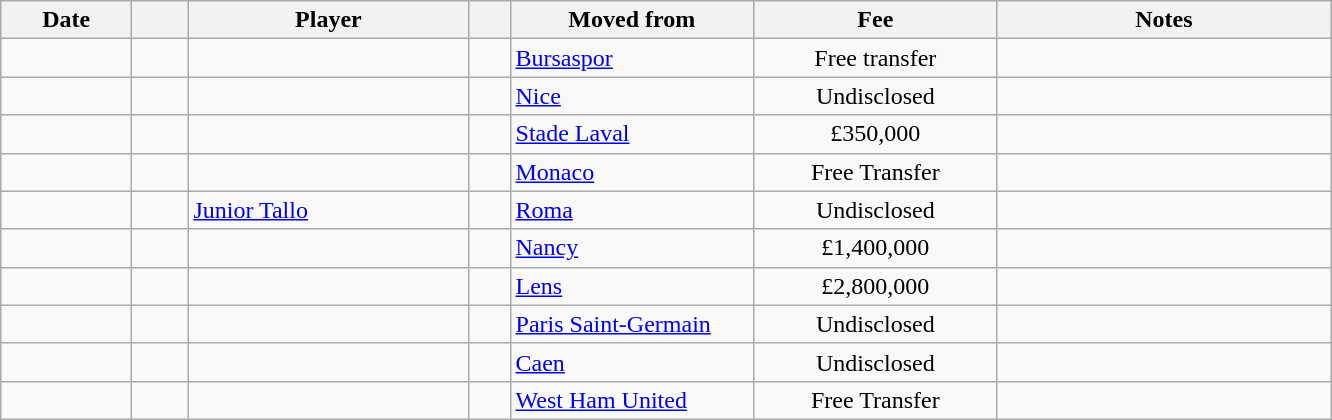<table class="wikitable sortable">
<tr>
<th style="width:80px;">Date</th>
<th style="width:30px;"></th>
<th style="width:180px;">Player</th>
<th style="width:20px;"></th>
<th style="width:155px;">Moved from</th>
<th style="width:155px;" class="unsortable">Fee</th>
<th style="width:215px;" class="unsortable">Notes</th>
</tr>
<tr>
<td></td>
<td align=center></td>
<td> </td>
<td></td>
<td> <a href='#'>Bursaspor</a></td>
<td align=center>Free transfer</td>
<td align=center></td>
</tr>
<tr>
<td></td>
<td align=center></td>
<td> </td>
<td></td>
<td> <a href='#'>Nice</a></td>
<td align=center>Undisclosed</td>
<td align=center></td>
</tr>
<tr>
<td></td>
<td align=center></td>
<td> </td>
<td></td>
<td> <a href='#'>Stade Laval</a></td>
<td align=center>£350,000</td>
<td align=center></td>
</tr>
<tr>
<td></td>
<td align=center></td>
<td> </td>
<td></td>
<td> <a href='#'>Monaco</a></td>
<td align=center>Free Transfer</td>
<td align=center></td>
</tr>
<tr>
<td></td>
<td align=center></td>
<td> <a href='#'>Junior Tallo</a></td>
<td></td>
<td> <a href='#'>Roma</a></td>
<td align=center>Undisclosed</td>
<td align=center></td>
</tr>
<tr>
<td></td>
<td align=center></td>
<td> </td>
<td></td>
<td> <a href='#'>Nancy</a></td>
<td align=center>£1,400,000</td>
<td align=center></td>
</tr>
<tr>
<td></td>
<td align=center></td>
<td> </td>
<td></td>
<td> <a href='#'>Lens</a></td>
<td align=center>£2,800,000</td>
<td align=center></td>
</tr>
<tr>
<td></td>
<td align=center></td>
<td> </td>
<td></td>
<td> <a href='#'>Paris Saint-Germain</a></td>
<td align=center>Undisclosed</td>
<td align=center></td>
</tr>
<tr>
<td></td>
<td align=center></td>
<td> </td>
<td></td>
<td> <a href='#'>Caen</a></td>
<td align=center>Undisclosed</td>
<td align=center></td>
</tr>
<tr>
<td></td>
<td align=center></td>
<td> </td>
<td></td>
<td> <a href='#'>West Ham United</a></td>
<td align=center>Free Transfer</td>
<td align=center></td>
</tr>
</table>
